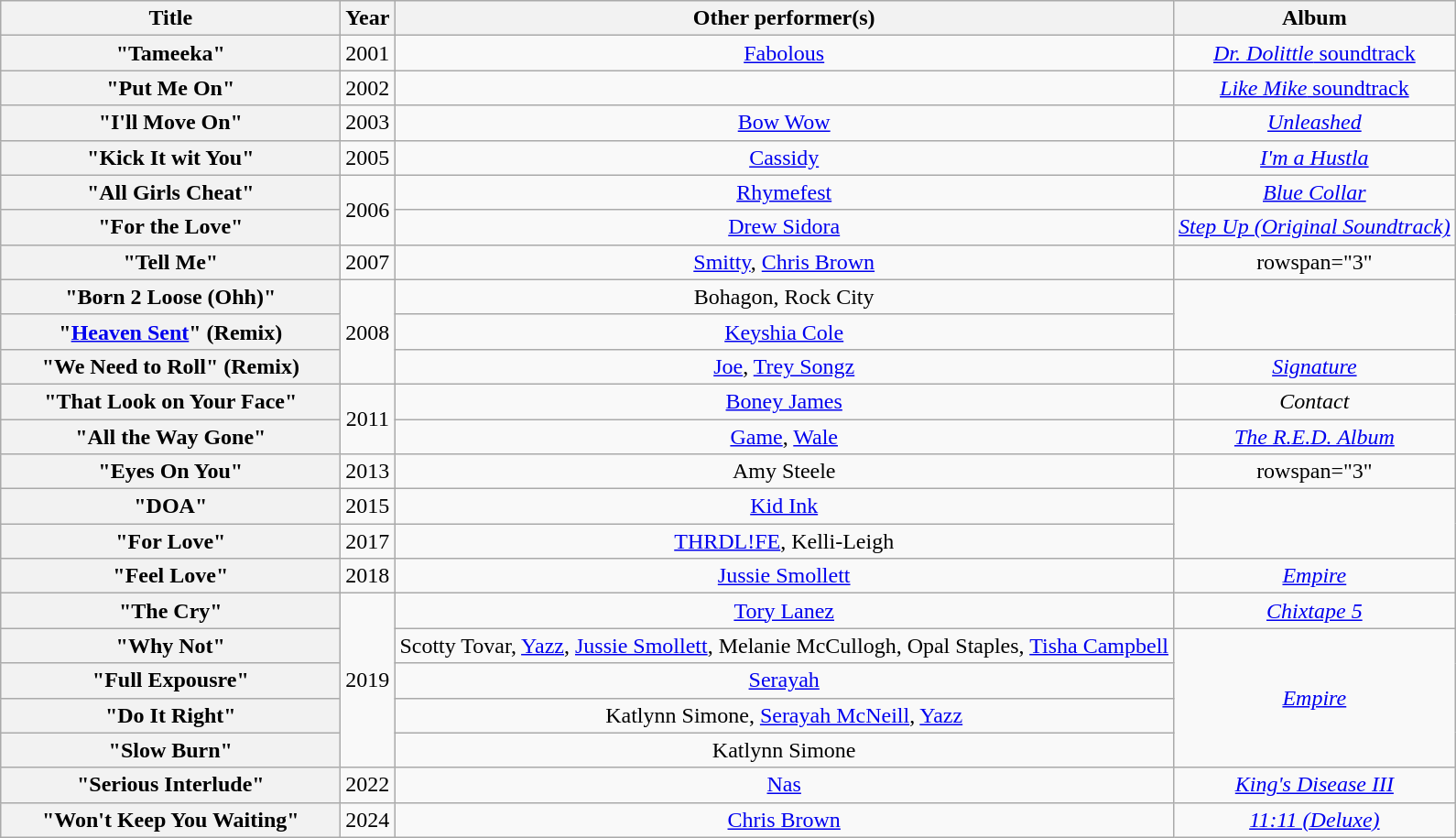<table class="wikitable plainrowheaders" style="text-align:center;">
<tr>
<th scope="col" style="width:15em;">Title</th>
<th scope="col">Year</th>
<th scope="col">Other performer(s)</th>
<th scope="col">Album</th>
</tr>
<tr>
<th scope="row">"Tameeka"</th>
<td>2001</td>
<td><a href='#'>Fabolous</a></td>
<td><a href='#'><em>Dr. Dolittle</em> soundtrack</a></td>
</tr>
<tr>
<th scope="row">"Put Me On"</th>
<td>2002</td>
<td></td>
<td><a href='#'><em>Like Mike</em> soundtrack</a></td>
</tr>
<tr>
<th scope="row">"I'll Move On"</th>
<td>2003</td>
<td><a href='#'>Bow Wow</a></td>
<td><em><a href='#'>Unleashed</a></em></td>
</tr>
<tr>
<th scope="row">"Kick It wit You"</th>
<td>2005</td>
<td><a href='#'>Cassidy</a></td>
<td><em><a href='#'>I'm a Hustla</a></em></td>
</tr>
<tr>
<th scope="row">"All Girls Cheat"</th>
<td rowspan="2">2006</td>
<td><a href='#'>Rhymefest</a></td>
<td><em><a href='#'>Blue Collar</a></em></td>
</tr>
<tr>
<th scope="row">"For the Love"</th>
<td><a href='#'>Drew Sidora</a></td>
<td><em><a href='#'>Step Up (Original Soundtrack)</a></em></td>
</tr>
<tr>
<th scope="row">"Tell Me"</th>
<td>2007</td>
<td><a href='#'>Smitty</a>, <a href='#'>Chris Brown</a></td>
<td>rowspan="3" </td>
</tr>
<tr>
<th scope="row">"Born 2 Loose (Ohh)"</th>
<td rowspan="3">2008</td>
<td>Bohagon, Rock City</td>
</tr>
<tr>
<th scope="row">"<a href='#'>Heaven Sent</a>" (Remix)</th>
<td><a href='#'>Keyshia Cole</a></td>
</tr>
<tr>
<th scope="row">"We Need to Roll" (Remix)</th>
<td><a href='#'>Joe</a>, <a href='#'>Trey Songz</a></td>
<td><em><a href='#'>Signature</a></em></td>
</tr>
<tr>
<th scope="row">"That Look on Your Face"</th>
<td rowspan="2">2011</td>
<td><a href='#'>Boney James</a></td>
<td><em>Contact</em></td>
</tr>
<tr>
<th scope="row">"All the Way Gone"</th>
<td><a href='#'>Game</a>, <a href='#'>Wale</a></td>
<td><em><a href='#'>The R.E.D. Album</a></em></td>
</tr>
<tr>
<th scope="row">"Eyes On You"</th>
<td>2013</td>
<td>Amy Steele</td>
<td>rowspan="3" </td>
</tr>
<tr>
<th scope="row">"DOA"</th>
<td>2015</td>
<td><a href='#'>Kid Ink</a></td>
</tr>
<tr>
<th scope="row">"For Love"</th>
<td>2017</td>
<td><a href='#'>THRDL!FE</a>, Kelli-Leigh</td>
</tr>
<tr>
<th scope="row">"Feel Love"</th>
<td>2018</td>
<td><a href='#'>Jussie Smollett</a></td>
<td><a href='#'><em>Empire</em></a></td>
</tr>
<tr>
<th scope="row">"The Cry"</th>
<td rowspan="5">2019</td>
<td><a href='#'>Tory Lanez</a></td>
<td><em><a href='#'>Chixtape 5</a></em></td>
</tr>
<tr>
<th scope="row">"Why Not"</th>
<td>Scotty Tovar, <a href='#'>Yazz</a>, <a href='#'>Jussie Smollett</a>, Melanie McCullogh, Opal Staples, <a href='#'>Tisha Campbell</a></td>
<td rowspan="4"><a href='#'><em>Empire</em></a></td>
</tr>
<tr>
<th scope="row">"Full Expousre"</th>
<td><a href='#'>Serayah</a></td>
</tr>
<tr>
<th scope="row">"Do It Right"</th>
<td>Katlynn Simone, <a href='#'>Serayah McNeill</a>, <a href='#'>Yazz</a></td>
</tr>
<tr>
<th scope="row">"Slow Burn"</th>
<td>Katlynn Simone</td>
</tr>
<tr>
<th scope="row">"Serious Interlude"</th>
<td rowspan="1">2022</td>
<td><a href='#'>Nas</a></td>
<td><em><a href='#'>King's Disease III</a></em></td>
</tr>
<tr>
<th scope="row">"Won't Keep You Waiting"</th>
<td rowspan="1">2024</td>
<td><a href='#'>Chris Brown</a></td>
<td><em><a href='#'>11:11 (Deluxe)</a></em></td>
</tr>
</table>
